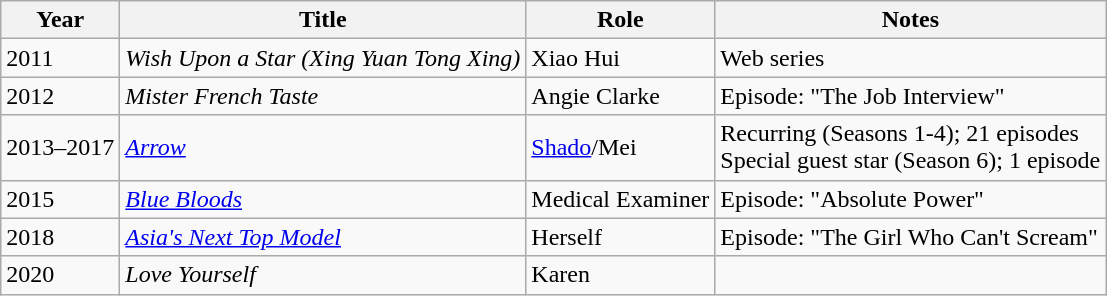<table class="wikitable sortable">
<tr>
<th>Year</th>
<th>Title</th>
<th>Role</th>
<th class="unsortable">Notes</th>
</tr>
<tr>
<td>2011</td>
<td><em>Wish Upon a Star (Xing Yuan Tong Xing)</em></td>
<td>Xiao Hui</td>
<td>Web series</td>
</tr>
<tr>
<td>2012</td>
<td><em>Mister French Taste</em></td>
<td>Angie Clarke</td>
<td>Episode: "The Job Interview"</td>
</tr>
<tr>
<td>2013–2017</td>
<td><em><a href='#'>Arrow</a></em></td>
<td><a href='#'>Shado</a>/Mei</td>
<td>Recurring (Seasons 1-4); 21 episodes <br> Special guest star (Season 6); 1 episode</td>
</tr>
<tr>
<td>2015</td>
<td><em><a href='#'>Blue Bloods</a></em></td>
<td>Medical Examiner</td>
<td>Episode: "Absolute Power"</td>
</tr>
<tr>
<td>2018</td>
<td><em><a href='#'>Asia's Next Top Model</a></em></td>
<td>Herself</td>
<td>Episode: "The Girl Who Can't Scream"</td>
</tr>
<tr>
<td>2020</td>
<td><em>Love Yourself</em></td>
<td>Karen</td>
<td></td>
</tr>
</table>
